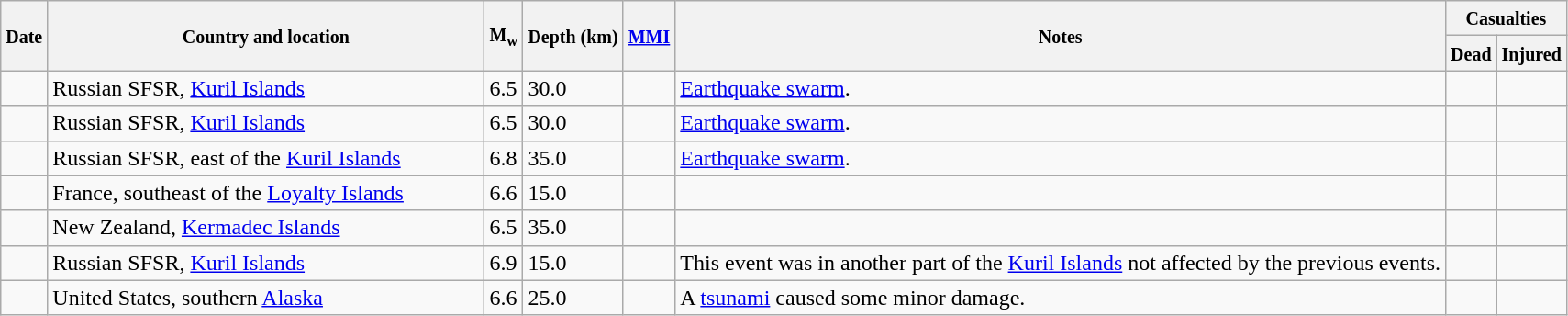<table class="wikitable sortable sort-under" style="border:1px black; margin-left:1em;">
<tr>
<th rowspan="2"><small>Date</small></th>
<th rowspan="2" style="width: 310px"><small>Country and location</small></th>
<th rowspan="2"><small>M<sub>w</sub></small></th>
<th rowspan="2"><small>Depth (km)</small></th>
<th rowspan="2"><small><a href='#'>MMI</a></small></th>
<th rowspan="2" class="unsortable"><small>Notes</small></th>
<th colspan="2"><small>Casualties</small></th>
</tr>
<tr>
<th><small>Dead</small></th>
<th><small>Injured</small></th>
</tr>
<tr>
<td></td>
<td>Russian SFSR, <a href='#'>Kuril Islands</a></td>
<td>6.5</td>
<td>30.0</td>
<td></td>
<td><a href='#'>Earthquake swarm</a>.</td>
<td></td>
<td></td>
</tr>
<tr>
<td></td>
<td>Russian SFSR, <a href='#'>Kuril Islands</a></td>
<td>6.5</td>
<td>30.0</td>
<td></td>
<td><a href='#'>Earthquake swarm</a>.</td>
<td></td>
<td></td>
</tr>
<tr>
<td></td>
<td>Russian SFSR, east of the <a href='#'>Kuril Islands</a></td>
<td>6.8</td>
<td>35.0</td>
<td></td>
<td><a href='#'>Earthquake swarm</a>.</td>
<td></td>
<td></td>
</tr>
<tr>
<td></td>
<td>France, southeast of the <a href='#'>Loyalty Islands</a></td>
<td>6.6</td>
<td>15.0</td>
<td></td>
<td></td>
<td></td>
<td></td>
</tr>
<tr>
<td></td>
<td>New Zealand, <a href='#'>Kermadec Islands</a></td>
<td>6.5</td>
<td>35.0</td>
<td></td>
<td></td>
<td></td>
<td></td>
</tr>
<tr>
<td></td>
<td>Russian SFSR, <a href='#'>Kuril Islands</a></td>
<td>6.9</td>
<td>15.0</td>
<td></td>
<td>This event was in another part of the <a href='#'>Kuril Islands</a> not affected by the previous events.</td>
<td></td>
<td></td>
</tr>
<tr>
<td></td>
<td>United States, southern <a href='#'>Alaska</a></td>
<td>6.6</td>
<td>25.0</td>
<td></td>
<td>A <a href='#'>tsunami</a> caused some minor damage.</td>
<td></td>
<td></td>
</tr>
</table>
